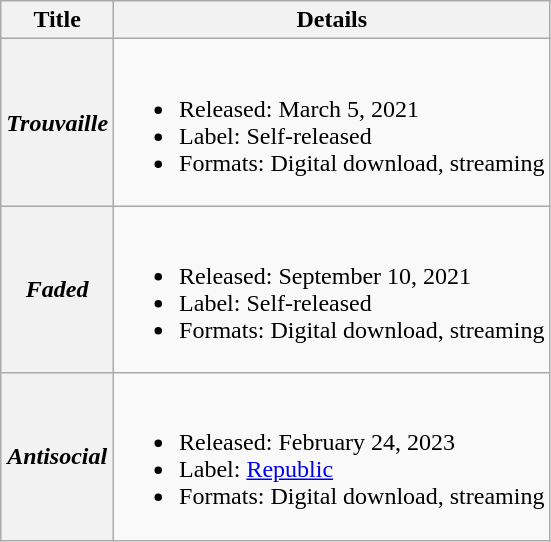<table class="wikitable plainrowheaders">
<tr>
<th scope="col">Title</th>
<th scope="col">Details</th>
</tr>
<tr>
<th scope="row"><em>Trouvaille</em></th>
<td><br><ul><li>Released: March 5, 2021</li><li>Label: Self-released</li><li>Formats: Digital download, streaming</li></ul></td>
</tr>
<tr>
<th scope="row"><em>Faded</em></th>
<td><br><ul><li>Released: September 10, 2021</li><li>Label: Self-released</li><li>Formats: Digital download, streaming</li></ul></td>
</tr>
<tr>
<th scope="row"><em>Antisocial</em></th>
<td><br><ul><li>Released: February 24, 2023</li><li>Label: <a href='#'>Republic</a></li><li>Formats: Digital download, streaming</li></ul></td>
</tr>
</table>
